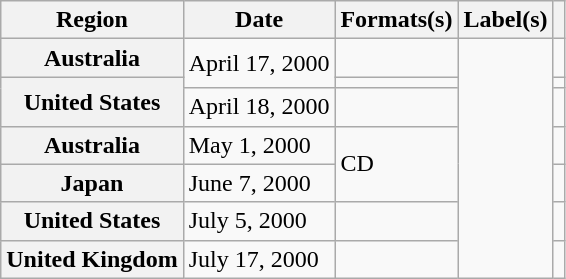<table class="wikitable plainrowheaders">
<tr>
<th scope="col">Region</th>
<th scope="col">Date</th>
<th scope="col">Formats(s)</th>
<th scope="col">Label(s)</th>
<th scope="col"></th>
</tr>
<tr>
<th scope="row">Australia</th>
<td rowspan="2">April 17, 2000</td>
<td></td>
<td rowspan="7"></td>
<td align="center"></td>
</tr>
<tr>
<th scope="row" rowspan="2">United States</th>
<td></td>
<td align="center"></td>
</tr>
<tr>
<td>April 18, 2000</td>
<td></td>
<td align="center"></td>
</tr>
<tr>
<th scope="row">Australia</th>
<td>May 1, 2000</td>
<td rowspan="2">CD</td>
<td align="center"></td>
</tr>
<tr>
<th scope="row">Japan</th>
<td>June 7, 2000</td>
<td align="center"></td>
</tr>
<tr>
<th scope="row">United States</th>
<td>July 5, 2000</td>
<td></td>
<td align="center"></td>
</tr>
<tr>
<th scope="row">United Kingdom</th>
<td>July 17, 2000</td>
<td></td>
<td align="center"></td>
</tr>
</table>
